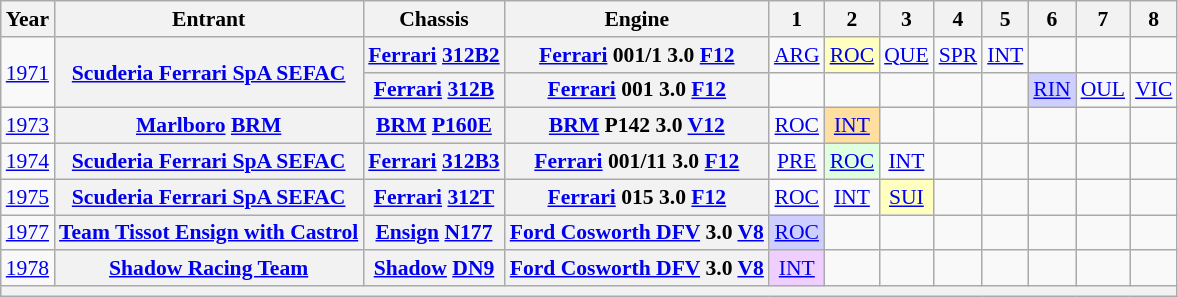<table class="wikitable" style="text-align:center; font-size:90%">
<tr>
<th>Year</th>
<th>Entrant</th>
<th>Chassis</th>
<th>Engine</th>
<th>1</th>
<th>2</th>
<th>3</th>
<th>4</th>
<th>5</th>
<th>6</th>
<th>7</th>
<th>8</th>
</tr>
<tr>
<td rowspan=2><a href='#'>1971</a></td>
<th rowspan=2><a href='#'>Scuderia Ferrari SpA SEFAC</a></th>
<th><a href='#'>Ferrari</a> <a href='#'>312B2</a></th>
<th><a href='#'>Ferrari</a> 001/1 3.0 <a href='#'>F12</a></th>
<td><a href='#'>ARG</a></td>
<td style="background:#FFFFBF;"><a href='#'>ROC</a><br></td>
<td><a href='#'>QUE</a></td>
<td><a href='#'>SPR</a></td>
<td><a href='#'>INT</a></td>
<td></td>
<td></td>
<td></td>
</tr>
<tr>
<th><a href='#'>Ferrari</a> <a href='#'>312B</a></th>
<th><a href='#'>Ferrari</a> 001 3.0 <a href='#'>F12</a></th>
<td></td>
<td></td>
<td></td>
<td></td>
<td></td>
<td style="background:#CFCFFF;"><a href='#'>RIN</a><br></td>
<td><a href='#'>OUL</a></td>
<td><a href='#'>VIC</a></td>
</tr>
<tr>
<td><a href='#'>1973</a></td>
<th><a href='#'>Marlboro</a> <a href='#'>BRM</a></th>
<th><a href='#'>BRM</a> <a href='#'>P160E</a></th>
<th><a href='#'>BRM</a> P142 3.0 <a href='#'>V12</a></th>
<td><a href='#'>ROC</a></td>
<td style="background:#FFDF9F;"><a href='#'>INT</a><br></td>
<td></td>
<td></td>
<td></td>
<td></td>
<td></td>
<td></td>
</tr>
<tr>
<td><a href='#'>1974</a></td>
<th><a href='#'>Scuderia Ferrari SpA SEFAC</a></th>
<th><a href='#'>Ferrari</a> <a href='#'>312B3</a></th>
<th><a href='#'>Ferrari</a> 001/11 3.0 <a href='#'>F12</a></th>
<td><a href='#'>PRE</a></td>
<td style="background:#DFFFDF;"><a href='#'>ROC</a><br></td>
<td><a href='#'>INT</a></td>
<td></td>
<td></td>
<td></td>
<td></td>
<td></td>
</tr>
<tr>
<td><a href='#'>1975</a></td>
<th><a href='#'>Scuderia Ferrari SpA SEFAC</a></th>
<th><a href='#'>Ferrari</a> <a href='#'>312T</a></th>
<th><a href='#'>Ferrari</a> 015 3.0 <a href='#'>F12</a></th>
<td><a href='#'>ROC</a></td>
<td><a href='#'>INT</a></td>
<td style="background:#FFFFBF;"><a href='#'>SUI</a><br></td>
<td></td>
<td></td>
<td></td>
<td></td>
<td></td>
</tr>
<tr>
<td><a href='#'>1977</a></td>
<th><a href='#'>Team Tissot Ensign with Castrol</a></th>
<th><a href='#'>Ensign</a> <a href='#'>N177</a></th>
<th><a href='#'>Ford Cosworth DFV</a> 3.0 <a href='#'>V8</a></th>
<td style="background:#CFCFFF;"><a href='#'>ROC</a><br></td>
<td></td>
<td></td>
<td></td>
<td></td>
<td></td>
<td></td>
<td></td>
</tr>
<tr>
<td><a href='#'>1978</a></td>
<th><a href='#'>Shadow Racing Team</a></th>
<th><a href='#'>Shadow</a> <a href='#'>DN9</a></th>
<th><a href='#'>Ford Cosworth DFV</a> 3.0 <a href='#'>V8</a></th>
<td style="background:#EFCFFF;"><a href='#'>INT</a><br></td>
<td></td>
<td></td>
<td></td>
<td></td>
<td></td>
<td></td>
<td></td>
</tr>
<tr>
<th colspan="12"></th>
</tr>
</table>
